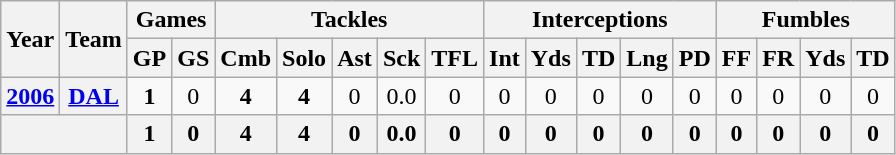<table class="wikitable" style="text-align:center">
<tr>
<th rowspan="2">Year</th>
<th rowspan="2">Team</th>
<th colspan="2">Games</th>
<th colspan="5">Tackles</th>
<th colspan="5">Interceptions</th>
<th colspan="4">Fumbles</th>
</tr>
<tr>
<th>GP</th>
<th>GS</th>
<th>Cmb</th>
<th>Solo</th>
<th>Ast</th>
<th>Sck</th>
<th>TFL</th>
<th>Int</th>
<th>Yds</th>
<th>TD</th>
<th>Lng</th>
<th>PD</th>
<th>FF</th>
<th>FR</th>
<th>Yds</th>
<th>TD</th>
</tr>
<tr>
<th><a href='#'>2006</a></th>
<th><a href='#'>DAL</a></th>
<td><strong>1</strong></td>
<td>0</td>
<td><strong>4</strong></td>
<td><strong>4</strong></td>
<td>0</td>
<td>0.0</td>
<td>0</td>
<td>0</td>
<td>0</td>
<td>0</td>
<td>0</td>
<td>0</td>
<td>0</td>
<td>0</td>
<td>0</td>
<td>0</td>
</tr>
<tr>
<th colspan="2"></th>
<th>1</th>
<th>0</th>
<th>4</th>
<th>4</th>
<th>0</th>
<th>0.0</th>
<th>0</th>
<th>0</th>
<th>0</th>
<th>0</th>
<th>0</th>
<th>0</th>
<th>0</th>
<th>0</th>
<th>0</th>
<th>0</th>
</tr>
</table>
